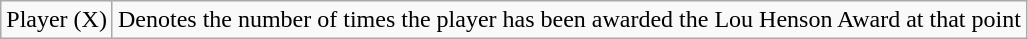<table class="wikitable">
<tr>
<td>Player (X)</td>
<td>Denotes the number of times the player has been awarded the Lou Henson Award at that point</td>
</tr>
</table>
